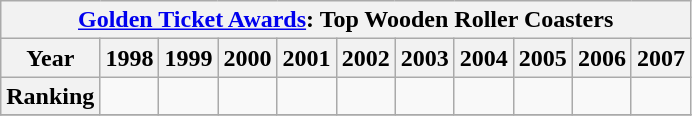<table class="wikitable">
<tr>
<th colspan="500"><a href='#'>Golden Ticket Awards</a>: Top Wooden Roller Coasters</th>
</tr>
<tr>
<th>Year</th>
<th>1998</th>
<th>1999</th>
<th>2000</th>
<th>2001</th>
<th>2002</th>
<th>2003</th>
<th>2004</th>
<th>2005</th>
<th>2006</th>
<th>2007</th>
</tr>
<tr>
<th>Ranking</th>
<td></td>
<td></td>
<td></td>
<td></td>
<td></td>
<td></td>
<td></td>
<td></td>
<td></td>
<td></td>
</tr>
<tr>
</tr>
</table>
